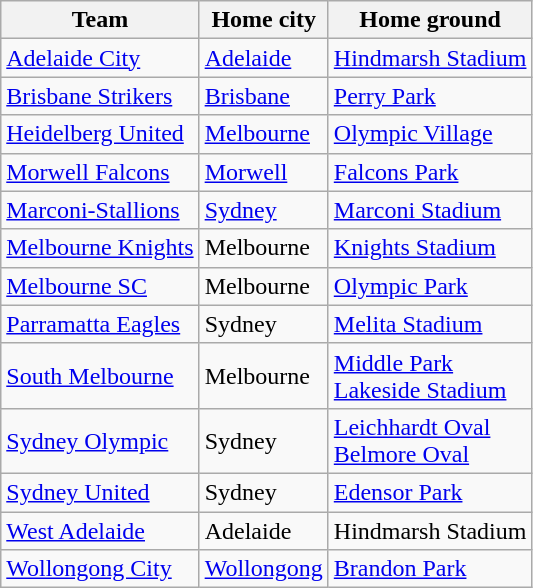<table class="wikitable sortable">
<tr>
<th>Team</th>
<th>Home city</th>
<th>Home ground</th>
</tr>
<tr>
<td><a href='#'>Adelaide City</a></td>
<td><a href='#'>Adelaide</a></td>
<td><a href='#'>Hindmarsh Stadium</a></td>
</tr>
<tr>
<td><a href='#'>Brisbane Strikers</a></td>
<td><a href='#'>Brisbane</a></td>
<td><a href='#'>Perry Park</a></td>
</tr>
<tr>
<td><a href='#'>Heidelberg United</a></td>
<td><a href='#'>Melbourne</a></td>
<td><a href='#'>Olympic Village</a></td>
</tr>
<tr>
<td><a href='#'>Morwell Falcons</a></td>
<td><a href='#'>Morwell</a></td>
<td><a href='#'>Falcons Park</a></td>
</tr>
<tr>
<td><a href='#'>Marconi-Stallions</a></td>
<td><a href='#'>Sydney</a></td>
<td><a href='#'>Marconi Stadium</a></td>
</tr>
<tr>
<td><a href='#'>Melbourne Knights</a></td>
<td>Melbourne</td>
<td><a href='#'>Knights Stadium</a></td>
</tr>
<tr>
<td><a href='#'>Melbourne SC</a></td>
<td>Melbourne</td>
<td><a href='#'>Olympic Park</a></td>
</tr>
<tr>
<td><a href='#'>Parramatta Eagles</a></td>
<td>Sydney</td>
<td><a href='#'>Melita Stadium</a></td>
</tr>
<tr>
<td><a href='#'>South Melbourne</a></td>
<td>Melbourne</td>
<td><a href='#'>Middle Park</a><br><a href='#'>Lakeside Stadium</a></td>
</tr>
<tr>
<td><a href='#'>Sydney Olympic</a></td>
<td>Sydney</td>
<td><a href='#'>Leichhardt Oval</a><br><a href='#'>Belmore Oval</a></td>
</tr>
<tr>
<td><a href='#'>Sydney United</a></td>
<td>Sydney</td>
<td><a href='#'>Edensor Park</a></td>
</tr>
<tr>
<td><a href='#'>West Adelaide</a></td>
<td>Adelaide</td>
<td>Hindmarsh Stadium</td>
</tr>
<tr>
<td><a href='#'>Wollongong City</a></td>
<td><a href='#'>Wollongong</a></td>
<td><a href='#'>Brandon Park</a></td>
</tr>
</table>
